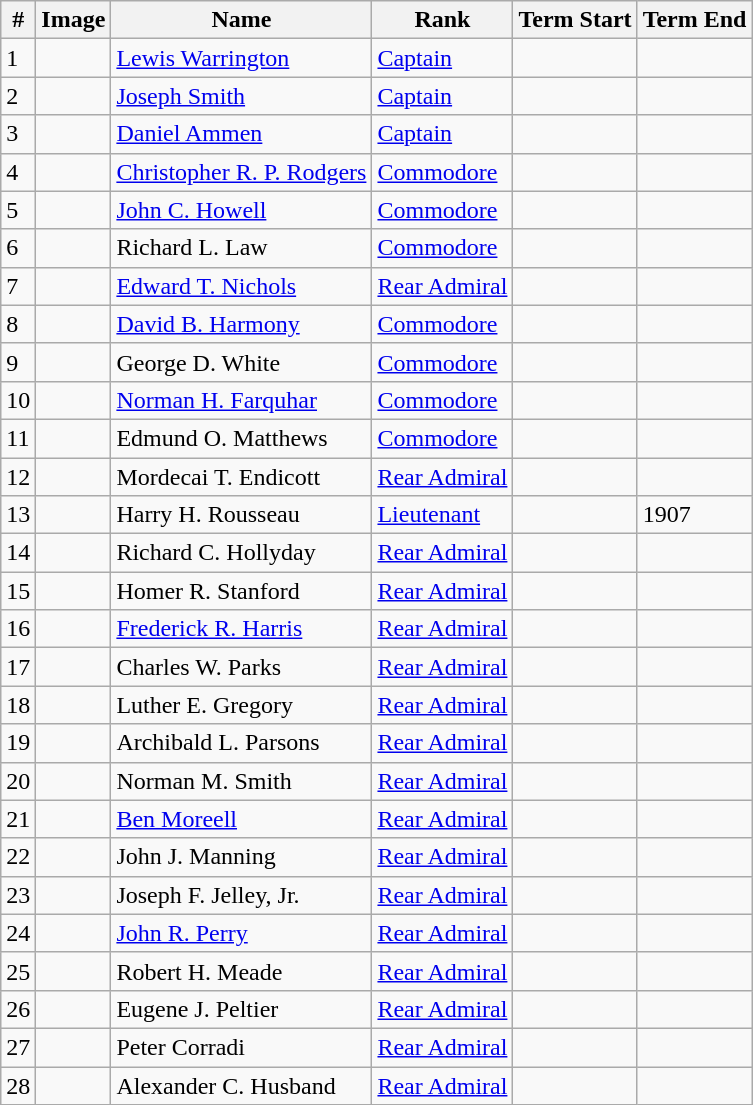<table class="wikitable">
<tr>
<th>#</th>
<th>Image</th>
<th>Name</th>
<th>Rank</th>
<th>Term Start</th>
<th>Term End</th>
</tr>
<tr>
<td>1</td>
<td></td>
<td><a href='#'>Lewis Warrington</a></td>
<td><a href='#'>Captain</a></td>
<td></td>
<td></td>
</tr>
<tr>
<td>2</td>
<td></td>
<td><a href='#'>Joseph Smith</a></td>
<td><a href='#'>Captain</a></td>
<td></td>
<td></td>
</tr>
<tr>
<td>3</td>
<td></td>
<td><a href='#'>Daniel Ammen</a></td>
<td><a href='#'>Captain</a></td>
<td></td>
<td></td>
</tr>
<tr>
<td>4</td>
<td></td>
<td><a href='#'>Christopher R. P. Rodgers</a></td>
<td><a href='#'>Commodore</a></td>
<td></td>
<td></td>
</tr>
<tr>
<td>5</td>
<td></td>
<td><a href='#'>John C. Howell</a></td>
<td><a href='#'>Commodore</a></td>
<td></td>
<td></td>
</tr>
<tr>
<td>6</td>
<td></td>
<td>Richard L. Law</td>
<td><a href='#'>Commodore</a></td>
<td></td>
<td></td>
</tr>
<tr>
<td>7</td>
<td></td>
<td><a href='#'>Edward T. Nichols</a></td>
<td><a href='#'>Rear Admiral</a></td>
<td></td>
<td></td>
</tr>
<tr>
<td>8</td>
<td></td>
<td><a href='#'>David B. Harmony</a></td>
<td><a href='#'>Commodore</a></td>
<td></td>
<td></td>
</tr>
<tr>
<td>9</td>
<td></td>
<td>George D. White</td>
<td><a href='#'>Commodore</a></td>
<td></td>
<td></td>
</tr>
<tr>
<td>10</td>
<td></td>
<td><a href='#'>Norman H. Farquhar</a></td>
<td><a href='#'>Commodore</a></td>
<td></td>
<td></td>
</tr>
<tr>
<td>11</td>
<td></td>
<td>Edmund O. Matthews</td>
<td><a href='#'>Commodore</a></td>
<td></td>
<td></td>
</tr>
<tr>
<td>12</td>
<td></td>
<td>Mordecai T. Endicott</td>
<td><a href='#'>Rear Admiral</a></td>
<td></td>
<td></td>
</tr>
<tr>
<td>13</td>
<td></td>
<td>Harry H. Rousseau</td>
<td><a href='#'>Lieutenant</a></td>
<td></td>
<td>1907</td>
</tr>
<tr>
<td>14</td>
<td></td>
<td>Richard C. Hollyday</td>
<td><a href='#'>Rear Admiral</a></td>
<td></td>
<td></td>
</tr>
<tr>
<td>15</td>
<td></td>
<td>Homer R. Stanford</td>
<td><a href='#'>Rear Admiral</a></td>
<td></td>
<td></td>
</tr>
<tr>
<td>16</td>
<td></td>
<td><a href='#'>Frederick R. Harris</a></td>
<td><a href='#'>Rear Admiral</a></td>
<td></td>
<td></td>
</tr>
<tr>
<td>17</td>
<td></td>
<td>Charles W. Parks</td>
<td><a href='#'>Rear Admiral</a></td>
<td></td>
<td></td>
</tr>
<tr>
<td>18</td>
<td></td>
<td>Luther E. Gregory</td>
<td><a href='#'>Rear Admiral</a></td>
<td></td>
<td></td>
</tr>
<tr>
<td>19</td>
<td></td>
<td>Archibald L. Parsons</td>
<td><a href='#'>Rear Admiral</a></td>
<td></td>
<td></td>
</tr>
<tr>
<td>20</td>
<td></td>
<td>Norman M. Smith</td>
<td><a href='#'>Rear Admiral</a></td>
<td></td>
<td></td>
</tr>
<tr>
<td>21</td>
<td></td>
<td><a href='#'>Ben Moreell</a></td>
<td><a href='#'>Rear Admiral</a></td>
<td></td>
<td></td>
</tr>
<tr>
<td>22</td>
<td></td>
<td>John J. Manning</td>
<td><a href='#'>Rear Admiral</a></td>
<td></td>
<td></td>
</tr>
<tr>
<td>23</td>
<td></td>
<td>Joseph F. Jelley, Jr.</td>
<td><a href='#'>Rear Admiral</a></td>
<td></td>
<td></td>
</tr>
<tr>
<td>24</td>
<td></td>
<td><a href='#'>John R. Perry</a></td>
<td><a href='#'>Rear Admiral</a></td>
<td></td>
<td></td>
</tr>
<tr>
<td>25</td>
<td></td>
<td>Robert H. Meade</td>
<td><a href='#'>Rear Admiral</a></td>
<td></td>
<td></td>
</tr>
<tr>
<td>26</td>
<td></td>
<td>Eugene J. Peltier</td>
<td><a href='#'>Rear Admiral</a></td>
<td></td>
<td></td>
</tr>
<tr>
<td>27</td>
<td></td>
<td>Peter Corradi</td>
<td><a href='#'>Rear Admiral</a></td>
<td></td>
<td></td>
</tr>
<tr>
<td>28</td>
<td></td>
<td>Alexander C. Husband</td>
<td><a href='#'>Rear Admiral</a></td>
<td></td>
<td></td>
</tr>
</table>
